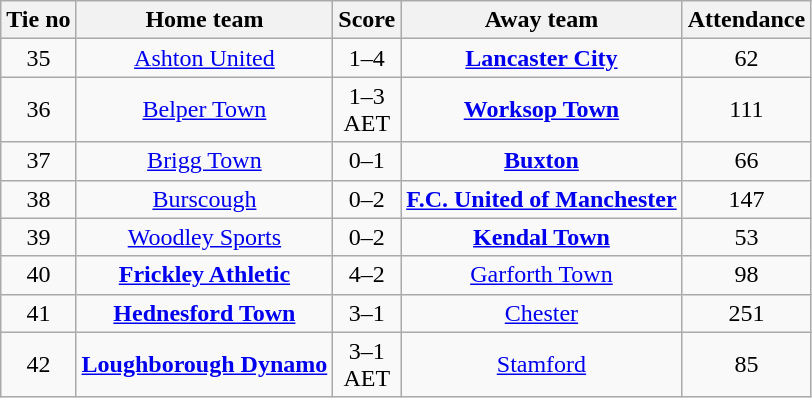<table class="wikitable" style="text-align: center">
<tr>
<th>Tie no</th>
<th>Home team</th>
<th>Score</th>
<th>Away team</th>
<th>Attendance</th>
</tr>
<tr>
<td>35</td>
<td><a href='#'>Ashton United</a></td>
<td>1–4</td>
<td><strong><a href='#'>Lancaster City</a></strong></td>
<td>62</td>
</tr>
<tr>
<td>36</td>
<td><a href='#'>Belper Town</a></td>
<td>1–3<br>AET</td>
<td><strong><a href='#'>Worksop Town</a></strong></td>
<td>111</td>
</tr>
<tr>
<td>37</td>
<td><a href='#'>Brigg Town</a></td>
<td>0–1</td>
<td><strong><a href='#'>Buxton</a></strong></td>
<td>66</td>
</tr>
<tr>
<td>38</td>
<td><a href='#'>Burscough</a></td>
<td>0–2</td>
<td><strong><a href='#'>F.C. United of Manchester</a></strong></td>
<td>147</td>
</tr>
<tr>
<td>39</td>
<td><a href='#'>Woodley Sports</a></td>
<td>0–2</td>
<td><strong><a href='#'>Kendal Town</a></strong></td>
<td>53</td>
</tr>
<tr>
<td>40</td>
<td><strong><a href='#'>Frickley Athletic</a></strong></td>
<td>4–2</td>
<td><a href='#'>Garforth Town</a></td>
<td>98</td>
</tr>
<tr>
<td>41</td>
<td><strong><a href='#'>Hednesford Town</a></strong></td>
<td>3–1</td>
<td><a href='#'>Chester</a></td>
<td>251</td>
</tr>
<tr>
<td>42</td>
<td><strong><a href='#'>Loughborough Dynamo</a></strong></td>
<td>3–1<br>AET</td>
<td><a href='#'>Stamford</a></td>
<td>85</td>
</tr>
</table>
